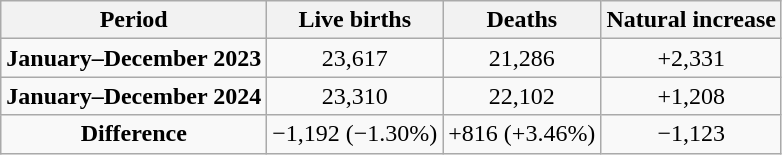<table class="wikitable"  style="text-align:center;">
<tr>
<th>Period</th>
<th>Live births</th>
<th>Deaths</th>
<th>Natural increase</th>
</tr>
<tr>
<td><strong>January–December 2023</strong></td>
<td>23,617</td>
<td>21,286</td>
<td>+2,331</td>
</tr>
<tr>
<td><strong>January–December 2024</strong></td>
<td>23,310</td>
<td>22,102</td>
<td>+1,208</td>
</tr>
<tr>
<td><strong>Difference</strong></td>
<td> −1,192 (−1.30%)</td>
<td> +816 (+3.46%)</td>
<td> −1,123</td>
</tr>
</table>
